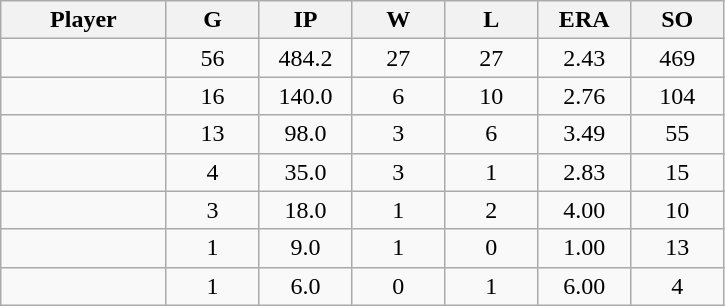<table class="wikitable sortable">
<tr>
<th bgcolor="#DDDDFF" width="16%">Player</th>
<th bgcolor="#DDDDFF" width="9%">G</th>
<th bgcolor="#DDDDFF" width="9%">IP</th>
<th bgcolor="#DDDDFF" width="9%">W</th>
<th bgcolor="#DDDDFF" width="9%">L</th>
<th bgcolor="#DDDDFF" width="9%">ERA</th>
<th bgcolor="#DDDDFF" width="9%">SO</th>
</tr>
<tr align="center">
<td></td>
<td>56</td>
<td>484.2</td>
<td>27</td>
<td>27</td>
<td>2.43</td>
<td>469</td>
</tr>
<tr align="center">
<td></td>
<td>16</td>
<td>140.0</td>
<td>6</td>
<td>10</td>
<td>2.76</td>
<td>104</td>
</tr>
<tr align="center">
<td></td>
<td>13</td>
<td>98.0</td>
<td>3</td>
<td>6</td>
<td>3.49</td>
<td>55</td>
</tr>
<tr align="center">
<td></td>
<td>4</td>
<td>35.0</td>
<td>3</td>
<td>1</td>
<td>2.83</td>
<td>15</td>
</tr>
<tr align="center">
<td></td>
<td>3</td>
<td>18.0</td>
<td>1</td>
<td>2</td>
<td>4.00</td>
<td>10</td>
</tr>
<tr align="center">
<td></td>
<td>1</td>
<td>9.0</td>
<td>1</td>
<td>0</td>
<td>1.00</td>
<td>13</td>
</tr>
<tr align="center">
<td></td>
<td>1</td>
<td>6.0</td>
<td>0</td>
<td>1</td>
<td>6.00</td>
<td>4</td>
</tr>
</table>
